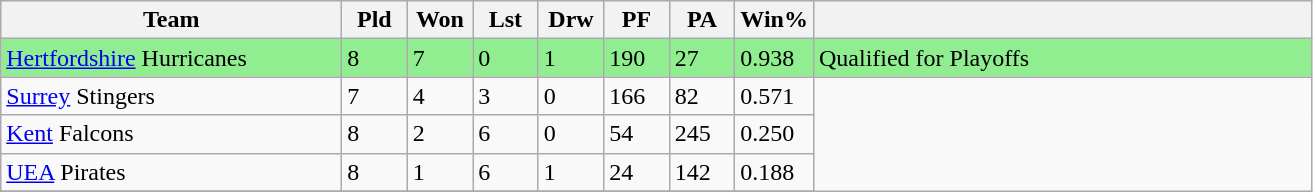<table class="wikitable">
<tr>
<th width=26%>Team</th>
<th width=5%>Pld</th>
<th width=5%>Won</th>
<th width=5%>Lst</th>
<th width=5%>Drw</th>
<th width=5%>PF</th>
<th width=5%>PA</th>
<th width=6%>Win%</th>
<th width=38%></th>
</tr>
<tr style="background:lightgreen">
<td><a href='#'>Hertfordshire</a> Hurricanes</td>
<td>8</td>
<td>7</td>
<td>0</td>
<td>1</td>
<td>190</td>
<td>27</td>
<td>0.938</td>
<td>Qualified for Playoffs</td>
</tr>
<tr>
<td><a href='#'>Surrey</a> Stingers</td>
<td>7</td>
<td>4</td>
<td>3</td>
<td>0</td>
<td>166</td>
<td>82</td>
<td>0.571</td>
</tr>
<tr>
<td><a href='#'>Kent</a> Falcons</td>
<td>8</td>
<td>2</td>
<td>6</td>
<td>0</td>
<td>54</td>
<td>245</td>
<td>0.250</td>
</tr>
<tr>
<td><a href='#'>UEA</a> Pirates</td>
<td>8</td>
<td>1</td>
<td>6</td>
<td>1</td>
<td>24</td>
<td>142</td>
<td>0.188</td>
</tr>
<tr>
</tr>
</table>
